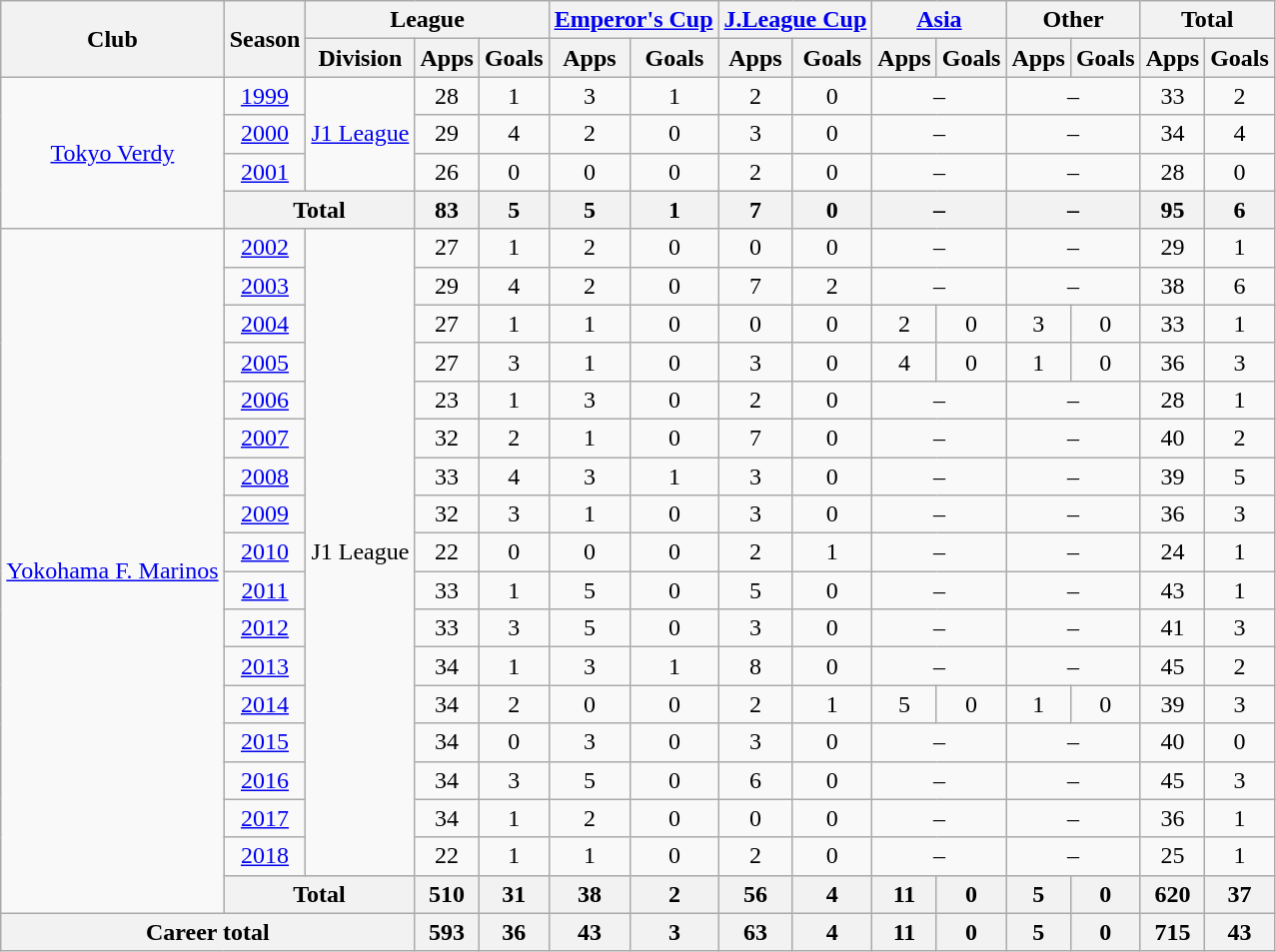<table class="wikitable" style="text-align:center">
<tr>
<th rowspan="2">Club</th>
<th rowspan="2">Season</th>
<th colspan="3">League</th>
<th colspan="2"><a href='#'>Emperor's Cup</a></th>
<th colspan="2"><a href='#'>J.League Cup</a></th>
<th colspan="2"><a href='#'>Asia</a></th>
<th colspan="2">Other</th>
<th colspan="2">Total</th>
</tr>
<tr>
<th>Division</th>
<th>Apps</th>
<th>Goals</th>
<th>Apps</th>
<th>Goals</th>
<th>Apps</th>
<th>Goals</th>
<th>Apps</th>
<th>Goals</th>
<th>Apps</th>
<th>Goals</th>
<th>Apps</th>
<th>Goals</th>
</tr>
<tr>
<td rowspan="4"><a href='#'>Tokyo Verdy</a></td>
<td><a href='#'>1999</a></td>
<td rowspan="3"><a href='#'>J1 League</a></td>
<td>28</td>
<td>1</td>
<td>3</td>
<td>1</td>
<td>2</td>
<td>0</td>
<td colspan="2">–</td>
<td colspan="2">–</td>
<td>33</td>
<td>2</td>
</tr>
<tr>
<td><a href='#'>2000</a></td>
<td>29</td>
<td>4</td>
<td>2</td>
<td>0</td>
<td>3</td>
<td>0</td>
<td colspan="2">–</td>
<td colspan="2">–</td>
<td>34</td>
<td>4</td>
</tr>
<tr>
<td><a href='#'>2001</a></td>
<td>26</td>
<td>0</td>
<td>0</td>
<td>0</td>
<td>2</td>
<td>0</td>
<td colspan="2">–</td>
<td colspan="2">–</td>
<td>28</td>
<td>0</td>
</tr>
<tr>
<th colspan="2">Total</th>
<th>83</th>
<th>5</th>
<th>5</th>
<th>1</th>
<th>7</th>
<th>0</th>
<th colspan="2">–</th>
<th colspan="2">–</th>
<th>95</th>
<th>6</th>
</tr>
<tr>
<td rowspan="18"><a href='#'>Yokohama F. Marinos</a></td>
<td><a href='#'>2002</a></td>
<td rowspan="17">J1 League</td>
<td>27</td>
<td>1</td>
<td>2</td>
<td>0</td>
<td>0</td>
<td>0</td>
<td colspan="2">–</td>
<td colspan="2">–</td>
<td>29</td>
<td>1</td>
</tr>
<tr>
<td><a href='#'>2003</a></td>
<td>29</td>
<td>4</td>
<td>2</td>
<td>0</td>
<td>7</td>
<td>2</td>
<td colspan="2">–</td>
<td colspan="2">–</td>
<td>38</td>
<td>6</td>
</tr>
<tr>
<td><a href='#'>2004</a></td>
<td>27</td>
<td>1</td>
<td>1</td>
<td>0</td>
<td>0</td>
<td>0</td>
<td>2</td>
<td>0</td>
<td>3</td>
<td>0</td>
<td>33</td>
<td>1</td>
</tr>
<tr>
<td><a href='#'>2005</a></td>
<td>27</td>
<td>3</td>
<td>1</td>
<td>0</td>
<td>3</td>
<td>0</td>
<td>4</td>
<td>0</td>
<td>1</td>
<td>0</td>
<td>36</td>
<td>3</td>
</tr>
<tr>
<td><a href='#'>2006</a></td>
<td>23</td>
<td>1</td>
<td>3</td>
<td>0</td>
<td>2</td>
<td>0</td>
<td colspan="2">–</td>
<td colspan="2">–</td>
<td>28</td>
<td>1</td>
</tr>
<tr>
<td><a href='#'>2007</a></td>
<td>32</td>
<td>2</td>
<td>1</td>
<td>0</td>
<td>7</td>
<td>0</td>
<td colspan="2">–</td>
<td colspan="2">–</td>
<td>40</td>
<td>2</td>
</tr>
<tr>
<td><a href='#'>2008</a></td>
<td>33</td>
<td>4</td>
<td>3</td>
<td>1</td>
<td>3</td>
<td>0</td>
<td colspan="2">–</td>
<td colspan="2">–</td>
<td>39</td>
<td>5</td>
</tr>
<tr>
<td><a href='#'>2009</a></td>
<td>32</td>
<td>3</td>
<td>1</td>
<td>0</td>
<td>3</td>
<td>0</td>
<td colspan="2">–</td>
<td colspan="2">–</td>
<td>36</td>
<td>3</td>
</tr>
<tr>
<td><a href='#'>2010</a></td>
<td>22</td>
<td>0</td>
<td>0</td>
<td>0</td>
<td>2</td>
<td>1</td>
<td colspan="2">–</td>
<td colspan="2">–</td>
<td>24</td>
<td>1</td>
</tr>
<tr>
<td><a href='#'>2011</a></td>
<td>33</td>
<td>1</td>
<td>5</td>
<td>0</td>
<td>5</td>
<td>0</td>
<td colspan="2">–</td>
<td colspan="2">–</td>
<td>43</td>
<td>1</td>
</tr>
<tr>
<td><a href='#'>2012</a></td>
<td>33</td>
<td>3</td>
<td>5</td>
<td>0</td>
<td>3</td>
<td>0</td>
<td colspan="2">–</td>
<td colspan="2">–</td>
<td>41</td>
<td>3</td>
</tr>
<tr>
<td><a href='#'>2013</a></td>
<td>34</td>
<td>1</td>
<td>3</td>
<td>1</td>
<td>8</td>
<td>0</td>
<td colspan="2">–</td>
<td colspan="2">–</td>
<td>45</td>
<td>2</td>
</tr>
<tr>
<td><a href='#'>2014</a></td>
<td>34</td>
<td>2</td>
<td>0</td>
<td>0</td>
<td>2</td>
<td>1</td>
<td>5</td>
<td>0</td>
<td>1</td>
<td>0</td>
<td>39</td>
<td>3</td>
</tr>
<tr>
<td><a href='#'>2015</a></td>
<td>34</td>
<td>0</td>
<td>3</td>
<td>0</td>
<td>3</td>
<td>0</td>
<td colspan="2">–</td>
<td colspan="2">–</td>
<td>40</td>
<td>0</td>
</tr>
<tr>
<td><a href='#'>2016</a></td>
<td>34</td>
<td>3</td>
<td>5</td>
<td>0</td>
<td>6</td>
<td>0</td>
<td colspan="2">–</td>
<td colspan="2">–</td>
<td>45</td>
<td>3</td>
</tr>
<tr>
<td><a href='#'>2017</a></td>
<td>34</td>
<td>1</td>
<td>2</td>
<td>0</td>
<td>0</td>
<td>0</td>
<td colspan="2">–</td>
<td colspan="2">–</td>
<td>36</td>
<td>1</td>
</tr>
<tr>
<td><a href='#'>2018</a></td>
<td>22</td>
<td>1</td>
<td>1</td>
<td>0</td>
<td>2</td>
<td>0</td>
<td colspan="2">–</td>
<td colspan="2">–</td>
<td>25</td>
<td>1</td>
</tr>
<tr>
<th colspan="2">Total</th>
<th>510</th>
<th>31</th>
<th>38</th>
<th>2</th>
<th>56</th>
<th>4</th>
<th>11</th>
<th>0</th>
<th>5</th>
<th>0</th>
<th>620</th>
<th>37</th>
</tr>
<tr>
<th colspan="3">Career total</th>
<th>593</th>
<th>36</th>
<th>43</th>
<th>3</th>
<th>63</th>
<th>4</th>
<th>11</th>
<th>0</th>
<th>5</th>
<th>0</th>
<th>715</th>
<th>43</th>
</tr>
</table>
